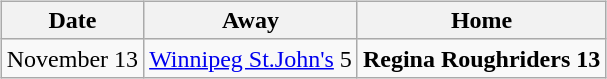<table cellspacing="10">
<tr>
<td valign="top"><br><table class="wikitable">
<tr>
<th>Date</th>
<th>Away</th>
<th>Home</th>
</tr>
<tr>
<td>November 13</td>
<td><a href='#'>Winnipeg St.John's</a> 5</td>
<td><strong>Regina Roughriders 13</strong></td>
</tr>
</table>
</td>
</tr>
</table>
